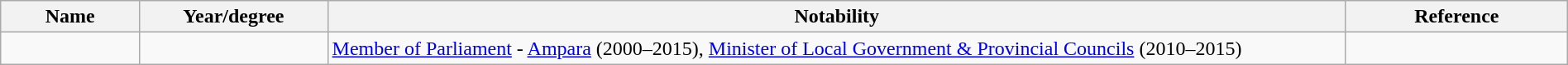<table class="wikitable sortable" style="width:100%">
<tr>
<th style="width:*;">Name</th>
<th style="width:12%;">Year/degree</th>
<th style="width:65%;" class="unsortable">Notability</th>
<th style="width:*;" class="unsortable">Reference</th>
</tr>
<tr>
<td></td>
<td style="text-align:center;"></td>
<td><a href='#'>Member of Parliament</a> - <a href='#'>Ampara</a> (2000–2015), <a href='#'>Minister of Local Government & Provincial Councils</a> (2010–2015)</td>
<td style="text-align:center;"></td>
</tr>
</table>
